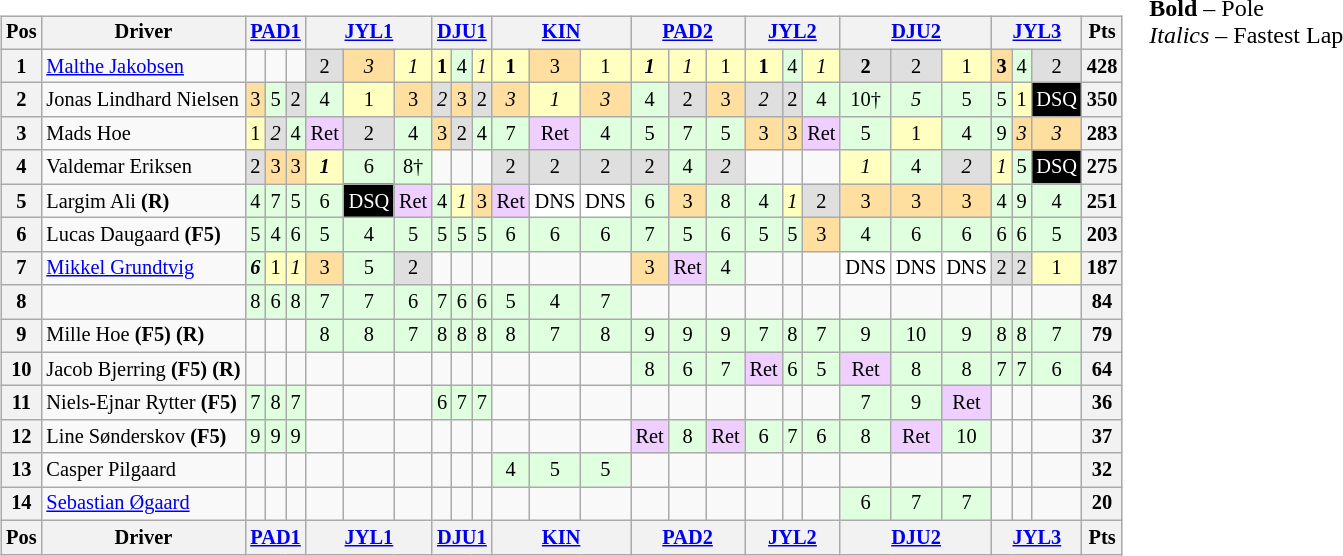<table>
<tr>
<td><br><table class="wikitable" style="font-size: 85%; text-align:center">
<tr>
<th>Pos</th>
<th>Driver</th>
<th colspan=3><a href='#'>PAD1</a><br></th>
<th colspan=3><a href='#'>JYL1</a><br></th>
<th colspan=3><a href='#'>DJU1</a><br></th>
<th colspan=3><a href='#'>KIN</a><br></th>
<th colspan=3><a href='#'>PAD2</a><br></th>
<th colspan=3><a href='#'>JYL2</a><br></th>
<th colspan=3><a href='#'>DJU2</a><br></th>
<th colspan=3><a href='#'>JYL3</a><br></th>
<th>Pts</th>
</tr>
<tr>
<th>1</th>
<td style="text-align:left"><a href='#'>Malthe Jakobsen</a></td>
<td></td>
<td></td>
<td></td>
<td style="background:#dfdfdf">2</td>
<td style="background:#ffdf9f"><em>3</em></td>
<td style="background:#ffffbf"><em>1</em></td>
<td style="background:#ffffbf"><strong>1</strong></td>
<td style="background:#dfffdf">4</td>
<td style="background:#ffffbf"><em>1</em></td>
<td style="background:#ffffbf"><strong>1</strong></td>
<td style="background:#ffdf9f">3</td>
<td style="background:#ffffbf">1</td>
<td style="background:#ffffbf"><strong><em>1</em></strong></td>
<td style="background:#ffffbf"><em>1</em></td>
<td style="background:#ffffbf">1</td>
<td style="background:#ffffbf"><strong>1</strong></td>
<td style="background:#dfffdf">4</td>
<td style="background:#ffffbf"><em>1</em></td>
<td style="background:#dfdfdf"><strong>2</strong></td>
<td style="background:#dfdfdf">2</td>
<td style="background:#ffffbf">1</td>
<td style="background:#ffdf9f"><strong>3</strong></td>
<td style="background:#dfffdf">4</td>
<td style="background:#dfdfdf">2</td>
<th>428</th>
</tr>
<tr>
<th>2</th>
<td style="text-align:left">Jonas Lindhard Nielsen</td>
<td style="background:#ffdf9f">3</td>
<td style="background:#dfffdf">5</td>
<td style="background:#dfdfdf">2</td>
<td style="background:#dfffdf">4</td>
<td style="background:#ffffbf">1</td>
<td style="background:#ffdf9f">3</td>
<td style="background:#dfdfdf"><em>2</em></td>
<td style="background:#ffdf9f">3</td>
<td style="background:#dfdfdf">2</td>
<td style="background:#ffdf9f"><em>3</em></td>
<td style="background:#ffffbf"><em>1</em></td>
<td style="background:#ffdf9f"><em>3</em></td>
<td style="background:#dfffdf">4</td>
<td style="background:#dfdfdf">2</td>
<td style="background:#ffdf9f">3</td>
<td style="background:#dfdfdf"><em>2</em></td>
<td style="background:#dfdfdf">2</td>
<td style="background:#dfffdf">4</td>
<td style="background:#dfffdf">10†</td>
<td style="background:#dfffdf"><em>5</em></td>
<td style="background:#dfffdf">5</td>
<td style="background:#dfffdf">5</td>
<td style="background:#ffffbf">1</td>
<td style="background:#000000; color:white">DSQ</td>
<th>350</th>
</tr>
<tr>
<th>3</th>
<td style="text-align:left">Mads Hoe</td>
<td style="background:#ffffbf">1</td>
<td style="background:#dfdfdf"><em>2</em></td>
<td style="background:#dfffdf">4</td>
<td style="background:#efcfff">Ret</td>
<td style="background:#dfdfdf">2</td>
<td style="background:#dfffdf">4</td>
<td style="background:#ffdf9f">3</td>
<td style="background:#dfdfdf">2</td>
<td style="background:#dfffdf">4</td>
<td style="background:#dfffdf">7</td>
<td style="background:#efcfff">Ret</td>
<td style="background:#dfffdf">4</td>
<td style="background:#dfffdf">5</td>
<td style="background:#dfffdf">7</td>
<td style="background:#dfffdf">5</td>
<td style="background:#ffdf9f">3</td>
<td style="background:#ffdf9f">3</td>
<td style="background:#efcfff">Ret</td>
<td style="background:#dfffdf">5</td>
<td style="background:#ffffbf">1</td>
<td style="background:#dfffdf">4</td>
<td style="background:#dfffdf">9</td>
<td style="background:#ffdf9f"><em>3</em></td>
<td style="background:#ffdf9f"><em>3</em></td>
<th>283</th>
</tr>
<tr>
<th>4</th>
<td style="text-align:left">Valdemar Eriksen</td>
<td style="background:#dfdfdf">2</td>
<td style="background:#ffdf9f">3</td>
<td style="background:#ffdf9f">3</td>
<td style="background:#ffffbf"><strong><em>1</em></strong></td>
<td style="background:#dfffdf">6</td>
<td style="background:#dfffdf">8†</td>
<td></td>
<td></td>
<td></td>
<td style="background:#dfdfdf">2</td>
<td style="background:#dfdfdf">2</td>
<td style="background:#dfdfdf">2</td>
<td style="background:#dfdfdf">2</td>
<td style="background:#dfffdf">4</td>
<td style="background:#dfdfdf"><em>2</em></td>
<td></td>
<td></td>
<td></td>
<td style="background:#ffffbf"><em>1</em></td>
<td style="background:#dfffdf">4</td>
<td style="background:#dfdfdf"><em>2</em></td>
<td style="background:#ffffbf"><em>1</em></td>
<td style="background:#dfffdf">5</td>
<td style="background:#000000; color:white">DSQ</td>
<th>275</th>
</tr>
<tr>
<th>5</th>
<td style="text-align:left">Largim Ali <strong>(R)</strong></td>
<td style="background:#dfffdf">4</td>
<td style="background:#dfffdf">7</td>
<td style="background:#dfffdf">5</td>
<td style="background:#dfffdf">6</td>
<td style="background:#000000; color:white">DSQ</td>
<td style="background:#efcfff">Ret</td>
<td style="background:#dfffdf">4</td>
<td style="background:#ffffbf"><em>1</em></td>
<td style="background:#ffdf9f">3</td>
<td style="background:#efcfff">Ret</td>
<td style="background:#ffffff">DNS</td>
<td style="background:#ffffff">DNS</td>
<td style="background:#dfffdf">6</td>
<td style="background:#ffdf9f">3</td>
<td style="background:#dfffdf">8</td>
<td style="background:#dfffdf">4</td>
<td style="background:#ffffbf"><em>1</em></td>
<td style="background:#dfdfdf">2</td>
<td style="background:#ffdf9f">3</td>
<td style="background:#ffdf9f">3</td>
<td style="background:#ffdf9f">3</td>
<td style="background:#dfffdf">4</td>
<td style="background:#dfffdf">9</td>
<td style="background:#dfffdf">4</td>
<th>251</th>
</tr>
<tr>
<th>6</th>
<td style="text-align:left">Lucas Daugaard <strong>(F5)</strong></td>
<td style="background:#dfffdf">5</td>
<td style="background:#dfffdf">4</td>
<td style="background:#dfffdf">6</td>
<td style="background:#dfffdf">5</td>
<td style="background:#dfffdf">4</td>
<td style="background:#dfffdf">5</td>
<td style="background:#dfffdf">5</td>
<td style="background:#dfffdf">5</td>
<td style="background:#dfffdf">5</td>
<td style="background:#dfffdf">6</td>
<td style="background:#dfffdf">6</td>
<td style="background:#dfffdf">6</td>
<td style="background:#dfffdf">7</td>
<td style="background:#dfffdf">5</td>
<td style="background:#dfffdf">6</td>
<td style="background:#dfffdf">5</td>
<td style="background:#dfffdf">5</td>
<td style="background:#ffdf9f">3</td>
<td style="background:#dfffdf">4</td>
<td style="background:#dfffdf">6</td>
<td style="background:#dfffdf">6</td>
<td style="background:#dfffdf">6</td>
<td style="background:#dfffdf">6</td>
<td style="background:#dfffdf">5</td>
<th>203</th>
</tr>
<tr>
<th>7</th>
<td style="text-align:left"><a href='#'>Mikkel Grundtvig</a></td>
<td style="background:#dfffdf"><strong><em>6</em></strong></td>
<td style="background:#ffffbf">1</td>
<td style="background:#ffffbf"><em>1</em></td>
<td style="background:#ffdf9f">3</td>
<td style="background:#dfffdf">5</td>
<td style="background:#dfdfdf">2</td>
<td></td>
<td></td>
<td></td>
<td></td>
<td></td>
<td></td>
<td style="background:#ffdf9f">3</td>
<td style="background:#efcfff">Ret</td>
<td style="background:#dfffdf">4</td>
<td></td>
<td></td>
<td></td>
<td style="background:#ffffff">DNS</td>
<td style="background:#ffffff">DNS</td>
<td style="background:#ffffff">DNS</td>
<td style="background:#dfdfdf">2</td>
<td style="background:#dfdfdf">2</td>
<td style="background:#ffffbf">1</td>
<th>187</th>
</tr>
<tr>
<th>8</th>
<td align=left></td>
<td style="background:#dfffdf">8</td>
<td style="background:#dfffdf">6</td>
<td style="background:#dfffdf">8</td>
<td style="background:#dfffdf">7</td>
<td style="background:#dfffdf">7</td>
<td style="background:#dfffdf">6</td>
<td style="background:#dfffdf">7</td>
<td style="background:#dfffdf">6</td>
<td style="background:#dfffdf">6</td>
<td style="background:#dfffdf">5</td>
<td style="background:#dfffdf">4</td>
<td style="background:#dfffdf">7</td>
<td></td>
<td></td>
<td></td>
<td></td>
<td></td>
<td></td>
<td></td>
<td></td>
<td></td>
<td></td>
<td></td>
<td></td>
<th>84</th>
</tr>
<tr>
<th>9</th>
<td align=left>Mille Hoe <strong>(F5) (R)</strong></td>
<td></td>
<td></td>
<td></td>
<td style="background:#dfffdf">8</td>
<td style="background:#dfffdf">8</td>
<td style="background:#dfffdf">7</td>
<td style="background:#dfffdf">8</td>
<td style="background:#dfffdf">8</td>
<td style="background:#dfffdf">8</td>
<td style="background:#dfffdf">8</td>
<td style="background:#dfffdf">7</td>
<td style="background:#dfffdf">8</td>
<td style="background:#dfffdf">9</td>
<td style="background:#dfffdf">9</td>
<td style="background:#dfffdf">9</td>
<td style="background:#dfffdf">7</td>
<td style="background:#dfffdf">8</td>
<td style="background:#dfffdf">7</td>
<td style="background:#dfffdf">9</td>
<td style="background:#dfffdf">10</td>
<td style="background:#dfffdf">9</td>
<td style="background:#dfffdf">8</td>
<td style="background:#dfffdf">8</td>
<td style="background:#dfffdf">7</td>
<th>79</th>
</tr>
<tr>
<th>10</th>
<td style="text-align:left">Jacob Bjerring <strong>(F5) (R)</strong></td>
<td></td>
<td></td>
<td></td>
<td></td>
<td></td>
<td></td>
<td></td>
<td></td>
<td></td>
<td></td>
<td></td>
<td></td>
<td style="background:#dfffdf">8</td>
<td style="background:#dfffdf">6</td>
<td style="background:#dfffdf">7</td>
<td style="background:#efcfff">Ret</td>
<td style="background:#dfffdf">6</td>
<td style="background:#dfffdf">5</td>
<td style="background:#efcfff">Ret</td>
<td style="background:#dfffdf">8</td>
<td style="background:#dfffdf">8</td>
<td style="background:#dfffdf">7</td>
<td style="background:#dfffdf">7</td>
<td style="background:#dfffdf">6</td>
<th>64</th>
</tr>
<tr>
<th>11</th>
<td style="text-align:left">Niels-Ejnar Rytter <strong>(F5)</strong></td>
<td style="background:#dfffdf">7</td>
<td style="background:#dfffdf">8</td>
<td style="background:#dfffdf">7</td>
<td></td>
<td></td>
<td></td>
<td style="background:#dfffdf">6</td>
<td style="background:#dfffdf">7</td>
<td style="background:#dfffdf">7</td>
<td></td>
<td></td>
<td></td>
<td></td>
<td></td>
<td></td>
<td></td>
<td></td>
<td></td>
<td style="background:#dfffdf">7</td>
<td style="background:#dfffdf">9</td>
<td style="background:#efcfff">Ret</td>
<td></td>
<td></td>
<td></td>
<th>36</th>
</tr>
<tr>
<th>12</th>
<td style="text-align:left">Line Sønderskov <strong>(F5)</strong></td>
<td style="background:#dfffdf">9</td>
<td style="background:#dfffdf">9</td>
<td style="background:#dfffdf">9</td>
<td></td>
<td></td>
<td></td>
<td></td>
<td></td>
<td></td>
<td></td>
<td></td>
<td></td>
<td style="background:#efcfff">Ret</td>
<td style="background:#dfffdf">8</td>
<td style="background:#efcfff">Ret</td>
<td style="background:#dfffdf">6</td>
<td style="background:#dfffdf">7</td>
<td style="background:#dfffdf">6</td>
<td style="background:#dfffdf">8</td>
<td style="background:#efcfff">Ret</td>
<td style="background:#dfffdf">10</td>
<td></td>
<td></td>
<td></td>
<th>37</th>
</tr>
<tr>
<th>13</th>
<td style="text-align:left">Casper Pilgaard</td>
<td></td>
<td></td>
<td></td>
<td></td>
<td></td>
<td></td>
<td></td>
<td></td>
<td></td>
<td style="background:#dfffdf">4</td>
<td style="background:#dfffdf">5</td>
<td style="background:#dfffdf">5</td>
<td></td>
<td></td>
<td></td>
<td></td>
<td></td>
<td></td>
<td></td>
<td></td>
<td></td>
<td></td>
<td></td>
<td></td>
<th>32</th>
</tr>
<tr>
<th>14</th>
<td style="text-align:left"><a href='#'>Sebastian Øgaard</a></td>
<td></td>
<td></td>
<td></td>
<td></td>
<td></td>
<td></td>
<td></td>
<td></td>
<td></td>
<td></td>
<td></td>
<td></td>
<td></td>
<td></td>
<td></td>
<td></td>
<td></td>
<td></td>
<td style="background:#dfffdf">6</td>
<td style="background:#dfffdf">7</td>
<td style="background:#dfffdf">7</td>
<td></td>
<td></td>
<td></td>
<th>20</th>
</tr>
<tr>
<th>Pos</th>
<th>Driver</th>
<th colspan=3><a href='#'>PAD1</a><br></th>
<th colspan=3><a href='#'>JYL1</a><br></th>
<th colspan=3><a href='#'>DJU1</a><br></th>
<th colspan=3><a href='#'>KIN</a><br></th>
<th colspan=3><a href='#'>PAD2</a><br></th>
<th colspan=3><a href='#'>JYL2</a><br></th>
<th colspan=3><a href='#'>DJU2</a><br></th>
<th colspan=3><a href='#'>JYL3</a><br></th>
<th>Pts</th>
</tr>
</table>
</td>
<td style="vertical-align:top"><br>
<span><strong>Bold</strong> – Pole<br><em>Italics</em> – Fastest Lap</span></td>
</tr>
</table>
